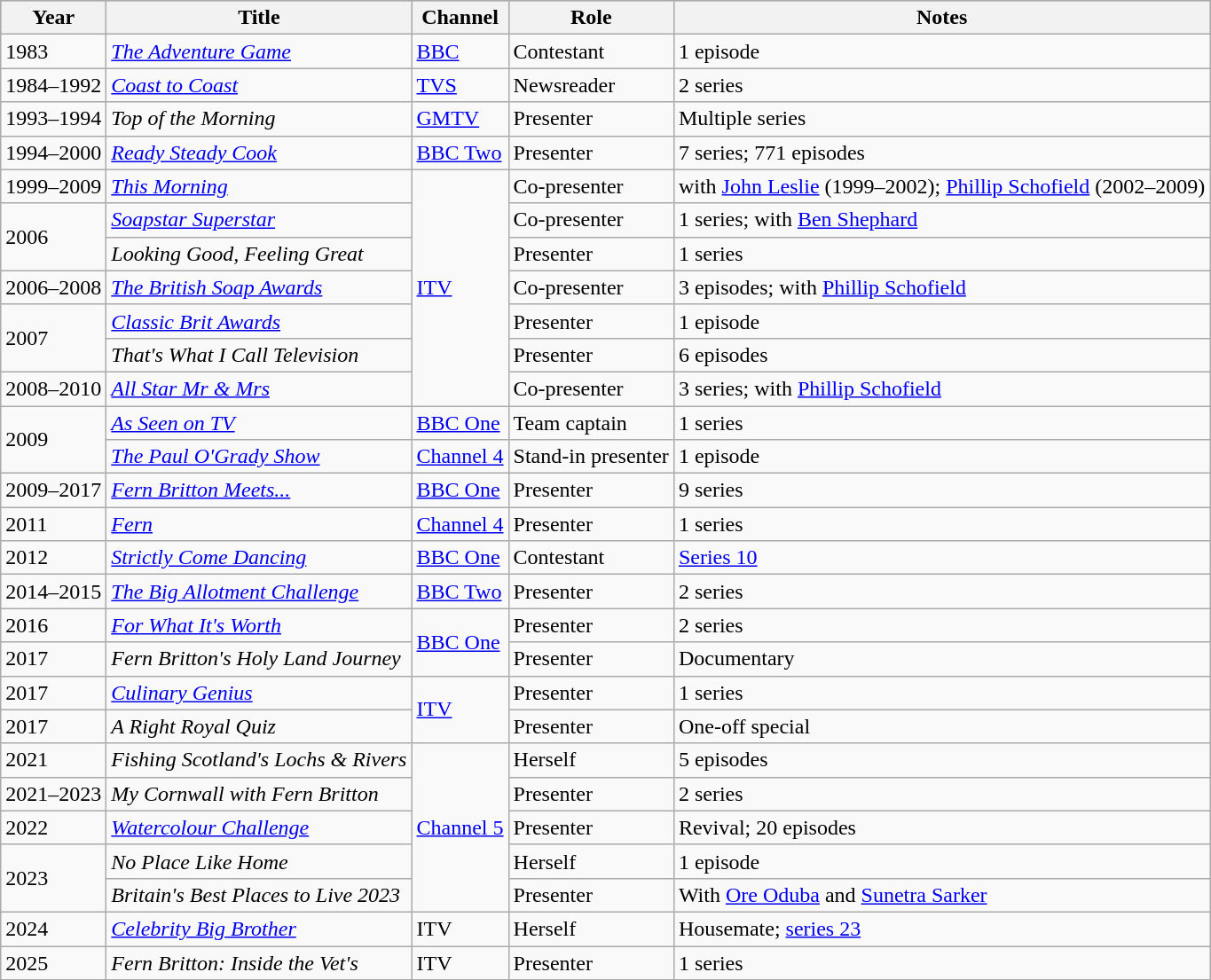<table class="wikitable">
<tr style="background:#b0c4de; text-align:center;">
<th>Year</th>
<th>Title</th>
<th>Channel</th>
<th>Role</th>
<th>Notes</th>
</tr>
<tr>
<td>1983</td>
<td><em><a href='#'>The Adventure Game</a></em></td>
<td><a href='#'>BBC</a></td>
<td>Contestant</td>
<td>1 episode</td>
</tr>
<tr>
<td>1984–1992</td>
<td><em><a href='#'>Coast to Coast</a></em></td>
<td><a href='#'>TVS</a></td>
<td>Newsreader</td>
<td>2 series</td>
</tr>
<tr>
<td>1993–1994</td>
<td><em>Top of the Morning</em></td>
<td><a href='#'>GMTV</a></td>
<td>Presenter</td>
<td>Multiple series</td>
</tr>
<tr>
<td>1994–2000</td>
<td><em><a href='#'>Ready Steady Cook</a></em></td>
<td><a href='#'>BBC Two</a></td>
<td>Presenter</td>
<td>7 series; 771 episodes</td>
</tr>
<tr>
<td>1999–2009</td>
<td><em><a href='#'>This Morning</a></em></td>
<td rowspan="7"><a href='#'>ITV</a></td>
<td>Co-presenter</td>
<td>with <a href='#'>John Leslie</a> (1999–2002); <a href='#'>Phillip Schofield</a> (2002–2009)</td>
</tr>
<tr>
<td rowspan=2>2006</td>
<td><em><a href='#'>Soapstar Superstar</a></em></td>
<td>Co-presenter</td>
<td>1 series; with <a href='#'>Ben Shephard</a></td>
</tr>
<tr>
<td><em>Looking Good, Feeling Great</em></td>
<td>Presenter</td>
<td>1 series</td>
</tr>
<tr>
<td>2006–2008</td>
<td><em><a href='#'>The British Soap Awards</a></em></td>
<td>Co-presenter</td>
<td>3 episodes; with <a href='#'>Phillip Schofield</a></td>
</tr>
<tr>
<td rowspan=2>2007</td>
<td><em><a href='#'>Classic Brit Awards</a></em></td>
<td>Presenter</td>
<td>1 episode</td>
</tr>
<tr>
<td><em>That's What I Call Television</em></td>
<td>Presenter</td>
<td>6 episodes</td>
</tr>
<tr>
<td>2008–2010</td>
<td><em><a href='#'>All Star Mr & Mrs</a></em></td>
<td>Co-presenter</td>
<td>3 series; with <a href='#'>Phillip Schofield</a></td>
</tr>
<tr>
<td rowspan=2>2009</td>
<td><em><a href='#'>As Seen on TV</a></em></td>
<td><a href='#'>BBC One</a></td>
<td>Team captain</td>
<td>1 series</td>
</tr>
<tr>
<td><em><a href='#'>The Paul O'Grady Show</a></em></td>
<td><a href='#'>Channel 4</a></td>
<td>Stand-in presenter</td>
<td>1 episode</td>
</tr>
<tr>
<td>2009–2017</td>
<td><em><a href='#'>Fern Britton Meets...</a></em></td>
<td><a href='#'>BBC One</a></td>
<td>Presenter</td>
<td>9 series</td>
</tr>
<tr>
<td>2011</td>
<td><em><a href='#'>Fern</a></em></td>
<td><a href='#'>Channel 4</a></td>
<td>Presenter</td>
<td>1 series</td>
</tr>
<tr>
<td>2012</td>
<td><em><a href='#'>Strictly Come Dancing</a></em></td>
<td><a href='#'>BBC One</a></td>
<td>Contestant</td>
<td><a href='#'>Series 10</a></td>
</tr>
<tr>
<td>2014–2015</td>
<td><em><a href='#'>The Big Allotment Challenge</a></em></td>
<td><a href='#'>BBC Two</a></td>
<td>Presenter</td>
<td>2 series</td>
</tr>
<tr>
<td>2016</td>
<td><em><a href='#'>For What It's Worth</a></em></td>
<td rowspan=2><a href='#'>BBC One</a></td>
<td>Presenter</td>
<td>2 series</td>
</tr>
<tr>
<td>2017</td>
<td><em>Fern Britton's Holy Land Journey</em></td>
<td>Presenter</td>
<td>Documentary</td>
</tr>
<tr>
<td>2017</td>
<td><em><a href='#'>Culinary Genius</a></em></td>
<td rowspan=2><a href='#'>ITV</a></td>
<td>Presenter</td>
<td>1 series</td>
</tr>
<tr>
<td>2017</td>
<td><em>A Right Royal Quiz</em></td>
<td>Presenter</td>
<td>One-off special</td>
</tr>
<tr>
<td>2021</td>
<td><em>Fishing Scotland's Lochs & Rivers</em></td>
<td rowspan=5><a href='#'>Channel 5</a></td>
<td>Herself</td>
<td>5 episodes</td>
</tr>
<tr>
<td>2021–2023</td>
<td><em>My Cornwall with Fern Britton</em></td>
<td>Presenter</td>
<td>2 series</td>
</tr>
<tr>
<td>2022</td>
<td><em><a href='#'>Watercolour Challenge</a></em></td>
<td>Presenter</td>
<td>Revival; 20 episodes</td>
</tr>
<tr>
<td rowspan=2>2023</td>
<td><em>No Place Like Home</em></td>
<td>Herself</td>
<td>1 episode</td>
</tr>
<tr>
<td><em>Britain's Best Places to Live 2023</em></td>
<td>Presenter</td>
<td>With <a href='#'>Ore Oduba</a> and <a href='#'>Sunetra Sarker</a></td>
</tr>
<tr>
<td>2024</td>
<td><em><a href='#'>Celebrity Big Brother</a></em></td>
<td>ITV</td>
<td>Herself</td>
<td>Housemate; <a href='#'>series 23</a></td>
</tr>
<tr>
<td>2025</td>
<td><em>Fern Britton: Inside the Vet's</em></td>
<td>ITV</td>
<td>Presenter</td>
<td>1 series</td>
</tr>
</table>
